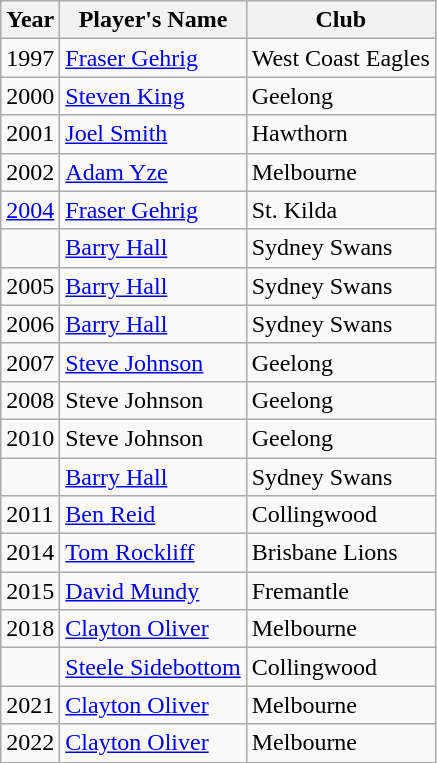<table class="wikitable collapsible collapsed">
<tr>
<th><strong>Year</strong></th>
<th><span><strong>Player's Name</strong></span></th>
<th><strong>Club</strong></th>
</tr>
<tr>
<td>1997</td>
<td><a href='#'>Fraser Gehrig</a></td>
<td>West Coast Eagles</td>
</tr>
<tr>
<td>2000</td>
<td><a href='#'>Steven King</a></td>
<td>Geelong</td>
</tr>
<tr>
<td>2001</td>
<td><a href='#'>Joel Smith</a></td>
<td>Hawthorn</td>
</tr>
<tr>
<td>2002</td>
<td><a href='#'>Adam Yze</a></td>
<td>Melbourne</td>
</tr>
<tr>
<td><a href='#'>2004</a></td>
<td><a href='#'>Fraser Gehrig</a></td>
<td>St. Kilda</td>
</tr>
<tr>
<td></td>
<td><a href='#'>Barry Hall</a></td>
<td>Sydney Swans</td>
</tr>
<tr>
<td>2005</td>
<td><a href='#'>Barry Hall</a></td>
<td>Sydney Swans</td>
</tr>
<tr>
<td>2006</td>
<td><a href='#'>Barry Hall</a></td>
<td>Sydney Swans</td>
</tr>
<tr>
<td>2007</td>
<td><a href='#'>Steve Johnson</a></td>
<td>Geelong</td>
</tr>
<tr>
<td>2008</td>
<td>Steve Johnson</td>
<td>Geelong</td>
</tr>
<tr>
<td>2010</td>
<td>Steve Johnson</td>
<td>Geelong</td>
</tr>
<tr>
<td></td>
<td><a href='#'>Barry Hall</a></td>
<td>Sydney Swans</td>
</tr>
<tr>
<td>2011</td>
<td><a href='#'>Ben Reid</a></td>
<td>Collingwood</td>
</tr>
<tr>
<td>2014</td>
<td><a href='#'>Tom Rockliff</a></td>
<td>Brisbane Lions</td>
</tr>
<tr>
<td>2015</td>
<td><a href='#'>David Mundy </a></td>
<td>Fremantle</td>
</tr>
<tr>
<td>2018</td>
<td><a href='#'>Clayton Oliver</a></td>
<td>Melbourne</td>
</tr>
<tr>
<td></td>
<td><a href='#'>Steele Sidebottom</a></td>
<td>Collingwood</td>
</tr>
<tr>
<td>2021</td>
<td><a href='#'>Clayton Oliver</a></td>
<td>Melbourne</td>
</tr>
<tr>
<td>2022</td>
<td><a href='#'>Clayton Oliver</a></td>
<td>Melbourne</td>
</tr>
<tr>
</tr>
</table>
